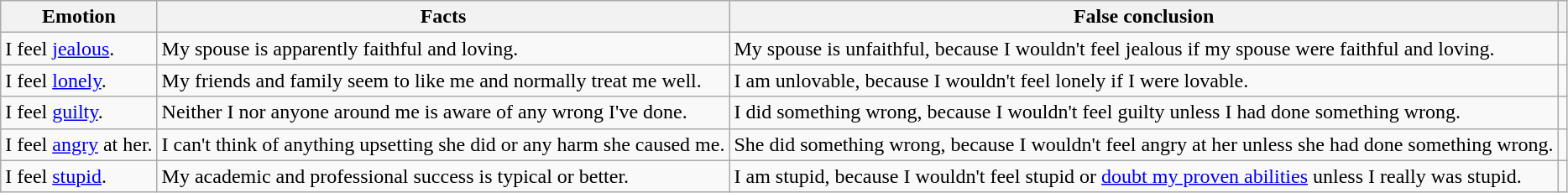<table class="wikitable">
<tr>
<th>Emotion</th>
<th>Facts</th>
<th>False conclusion</th>
<th></th>
</tr>
<tr>
<td>I feel <a href='#'>jealous</a>.</td>
<td>My spouse is apparently faithful and loving.</td>
<td>My spouse is unfaithful, because I wouldn't feel jealous if my spouse were faithful and loving.</td>
<td></td>
</tr>
<tr>
<td>I feel <a href='#'>lonely</a>.</td>
<td>My friends and family seem to like me and normally treat me well.</td>
<td>I am unlovable, because I wouldn't feel lonely if I were lovable.</td>
<td></td>
</tr>
<tr>
<td>I feel <a href='#'>guilty</a>.</td>
<td>Neither I nor anyone around me is aware of any wrong I've done.</td>
<td>I did something wrong, because I wouldn't feel guilty unless I had done something wrong.</td>
<td></td>
</tr>
<tr>
<td>I feel <a href='#'>angry</a> at her.</td>
<td>I can't think of anything upsetting she did or any harm she caused me.</td>
<td>She did something wrong, because I wouldn't feel angry at her unless she had done something wrong.</td>
<td></td>
</tr>
<tr>
<td>I feel <a href='#'>stupid</a>.</td>
<td>My academic and professional success is typical or better.</td>
<td>I am stupid, because I wouldn't feel stupid or <a href='#'>doubt my proven abilities</a> unless I really was stupid.</td>
<td></td>
</tr>
</table>
